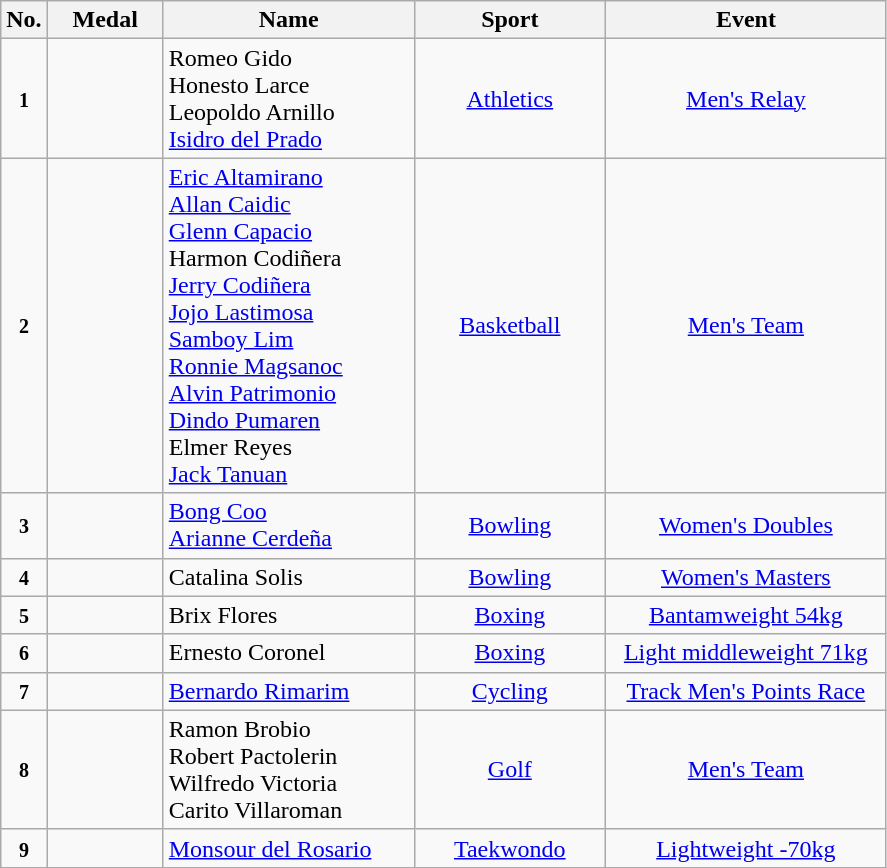<table class="wikitable" style="font-size:100%; text-align:center;">
<tr>
<th width="10">No.</th>
<th width="70">Medal</th>
<th width="160">Name</th>
<th width="120">Sport</th>
<th width="180">Event</th>
</tr>
<tr>
<td><small><strong>1</strong></small></td>
<td></td>
<td align=left>Romeo Gido<br>Honesto Larce<br>Leopoldo Arnillo<br><a href='#'>Isidro del Prado</a></td>
<td> <a href='#'>Athletics</a></td>
<td><a href='#'>Men's  Relay</a></td>
</tr>
<tr>
<td><small><strong>2</strong></small></td>
<td></td>
<td align=left><a href='#'>Eric Altamirano</a><br><a href='#'>Allan Caidic</a><br><a href='#'>Glenn Capacio</a><br>Harmon Codiñera<br><a href='#'>Jerry Codiñera</a><br><a href='#'>Jojo Lastimosa</a><br><a href='#'>Samboy Lim</a><br><a href='#'>Ronnie Magsanoc</a><br><a href='#'>Alvin Patrimonio</a><br><a href='#'>Dindo Pumaren</a><br>Elmer Reyes<br><a href='#'>Jack Tanuan</a></td>
<td> <a href='#'>Basketball</a></td>
<td><a href='#'>Men's Team</a></td>
</tr>
<tr>
<td><small><strong>3</strong></small></td>
<td></td>
<td align=left><a href='#'>Bong Coo</a><br><a href='#'>Arianne Cerdeña</a></td>
<td> <a href='#'>Bowling</a></td>
<td><a href='#'>Women's Doubles</a></td>
</tr>
<tr>
<td><small><strong>4</strong></small></td>
<td></td>
<td align=left>Catalina Solis</td>
<td> <a href='#'>Bowling</a></td>
<td><a href='#'>Women's Masters</a></td>
</tr>
<tr>
<td><small><strong>5</strong></small></td>
<td></td>
<td align=left>Brix Flores</td>
<td> <a href='#'>Boxing</a></td>
<td><a href='#'>Bantamweight 54kg</a></td>
</tr>
<tr>
<td><small><strong>6</strong></small></td>
<td></td>
<td align=left>Ernesto Coronel</td>
<td> <a href='#'>Boxing</a></td>
<td><a href='#'>Light middleweight 71kg</a></td>
</tr>
<tr>
<td><small><strong>7</strong></small></td>
<td></td>
<td align=left><a href='#'>Bernardo Rimarim</a></td>
<td> <a href='#'>Cycling</a></td>
<td><a href='#'>Track Men's Points Race</a></td>
</tr>
<tr>
<td><small><strong>8</strong></small></td>
<td></td>
<td align=left>Ramon Brobio<br>Robert Pactolerin<br>Wilfredo Victoria<br>Carito Villaroman</td>
<td> <a href='#'>Golf</a></td>
<td><a href='#'>Men's Team</a></td>
</tr>
<tr>
<td><small><strong>9</strong></small></td>
<td></td>
<td align=left><a href='#'>Monsour del Rosario</a></td>
<td> <a href='#'>Taekwondo</a></td>
<td><a href='#'>Lightweight -70kg</a></td>
</tr>
</table>
